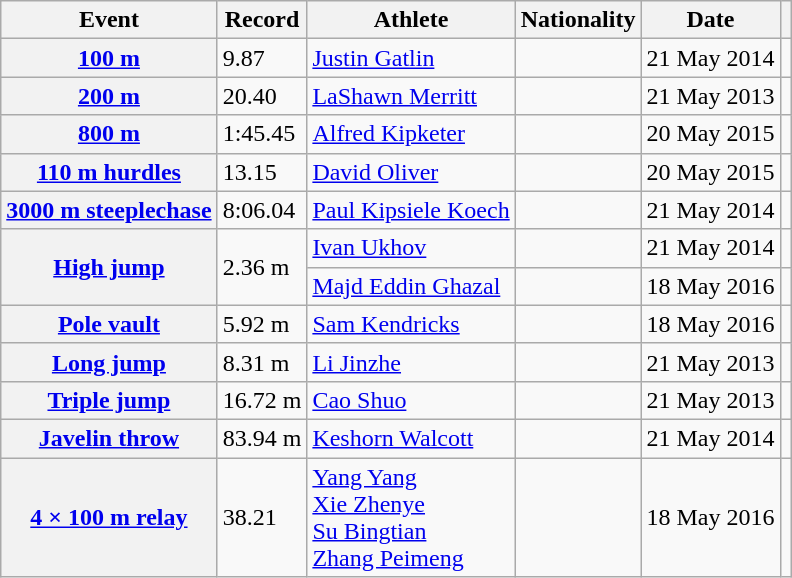<table class="wikitable sticky-header plainrowheaders">
<tr>
<th scope="col">Event</th>
<th scope="col">Record</th>
<th scope="col">Athlete</th>
<th scope="col">Nationality</th>
<th scope="col">Date</th>
<th scope="col"></th>
</tr>
<tr>
<th scope="row"><a href='#'>100 m</a></th>
<td>9.87 </td>
<td><a href='#'>Justin Gatlin</a></td>
<td></td>
<td>21 May 2014</td>
<td></td>
</tr>
<tr>
<th scope="row"><a href='#'>200 m</a></th>
<td>20.40 </td>
<td><a href='#'>LaShawn Merritt</a></td>
<td></td>
<td>21 May 2013</td>
<td></td>
</tr>
<tr>
<th scope="row"><a href='#'>800 m</a></th>
<td>1:45.45</td>
<td><a href='#'>Alfred Kipketer</a></td>
<td></td>
<td>20 May 2015</td>
<td></td>
</tr>
<tr>
<th scope="row"><a href='#'>110 m hurdles</a></th>
<td>13.15 </td>
<td><a href='#'>David Oliver</a></td>
<td></td>
<td>20 May 2015</td>
<td></td>
</tr>
<tr>
<th scope="row"><a href='#'>3000 m steeplechase</a></th>
<td>8:06.04</td>
<td><a href='#'>Paul Kipsiele Koech</a></td>
<td></td>
<td>21 May 2014</td>
<td></td>
</tr>
<tr>
<th scope="rowgroup" rowspan="2"><a href='#'>High jump</a></th>
<td rowspan="2">2.36 m</td>
<td><a href='#'>Ivan Ukhov</a></td>
<td></td>
<td>21 May 2014</td>
<td></td>
</tr>
<tr>
<td><a href='#'>Majd Eddin Ghazal</a></td>
<td></td>
<td>18 May 2016</td>
<td></td>
</tr>
<tr>
<th scope="row"><a href='#'>Pole vault</a></th>
<td>5.92 m</td>
<td><a href='#'>Sam Kendricks</a></td>
<td></td>
<td>18 May 2016</td>
<td></td>
</tr>
<tr>
<th scope="row"><a href='#'>Long jump</a></th>
<td>8.31 m </td>
<td><a href='#'>Li Jinzhe</a></td>
<td></td>
<td>21 May 2013</td>
<td></td>
</tr>
<tr>
<th scope="row"><a href='#'>Triple jump</a></th>
<td>16.72 m </td>
<td><a href='#'>Cao Shuo</a></td>
<td></td>
<td>21 May 2013</td>
<td></td>
</tr>
<tr>
<th scope="row"><a href='#'>Javelin throw</a></th>
<td>83.94 m</td>
<td><a href='#'>Keshorn Walcott</a></td>
<td></td>
<td>21 May 2014</td>
<td></td>
</tr>
<tr>
<th scope="row"><a href='#'>4 × 100 m relay</a></th>
<td>38.21</td>
<td><a href='#'>Yang Yang</a><br><a href='#'>Xie Zhenye</a><br><a href='#'>Su Bingtian</a><br><a href='#'>Zhang Peimeng</a></td>
<td></td>
<td>18 May 2016</td>
<td></td>
</tr>
</table>
